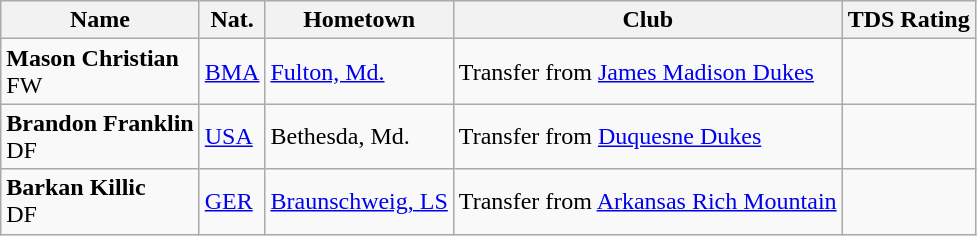<table class="wikitable">
<tr>
<th>Name</th>
<th>Nat.</th>
<th>Hometown</th>
<th>Club</th>
<th>TDS Rating</th>
</tr>
<tr>
<td><strong>Mason Christian</strong><br>FW</td>
<td><a href='#'>BMA</a></td>
<td><a href='#'>Fulton, Md.</a></td>
<td>Transfer from <a href='#'>James Madison Dukes</a></td>
<td></td>
</tr>
<tr>
<td><strong>Brandon Franklin</strong><br>DF</td>
<td><a href='#'>USA</a></td>
<td>Bethesda, Md.</td>
<td>Transfer from <a href='#'>Duquesne Dukes</a></td>
<td></td>
</tr>
<tr>
<td><strong>Barkan Killic</strong><br>DF</td>
<td><a href='#'>GER</a></td>
<td><a href='#'>Braunschweig, LS</a></td>
<td>Transfer from <a href='#'>Arkansas Rich Mountain</a></td>
<td></td>
</tr>
</table>
